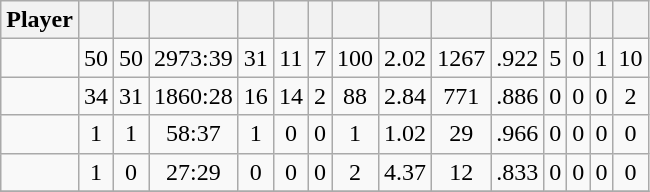<table class="wikitable sortable" style="text-align:center;">
<tr>
<th>Player</th>
<th></th>
<th></th>
<th></th>
<th></th>
<th></th>
<th></th>
<th></th>
<th></th>
<th></th>
<th></th>
<th></th>
<th></th>
<th></th>
<th></th>
</tr>
<tr>
<td></td>
<td>50</td>
<td>50</td>
<td>2973:39</td>
<td>31</td>
<td>11</td>
<td>7</td>
<td>100</td>
<td>2.02</td>
<td>1267</td>
<td>.922</td>
<td>5</td>
<td>0</td>
<td>1</td>
<td>10</td>
</tr>
<tr>
<td></td>
<td>34</td>
<td>31</td>
<td>1860:28</td>
<td>16</td>
<td>14</td>
<td>2</td>
<td>88</td>
<td>2.84</td>
<td>771</td>
<td>.886</td>
<td>0</td>
<td>0</td>
<td>0</td>
<td>2</td>
</tr>
<tr>
<td></td>
<td>1</td>
<td>1</td>
<td>58:37</td>
<td>1</td>
<td>0</td>
<td>0</td>
<td>1</td>
<td>1.02</td>
<td>29</td>
<td>.966</td>
<td>0</td>
<td>0</td>
<td>0</td>
<td>0</td>
</tr>
<tr>
<td></td>
<td>1</td>
<td>0</td>
<td>27:29</td>
<td>0</td>
<td>0</td>
<td>0</td>
<td>2</td>
<td>4.37</td>
<td>12</td>
<td>.833</td>
<td>0</td>
<td>0</td>
<td>0</td>
<td>0</td>
</tr>
<tr>
</tr>
</table>
